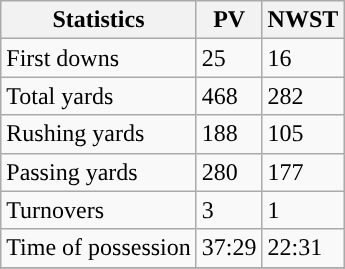<table class="wikitable" style="float: left;">
<tr>
<th>Statistics</th>
<th>PV</th>
<th>NWST</th>
</tr>
<tr>
<td>First downs</td>
<td>25</td>
<td>16</td>
</tr>
<tr>
<td>Total yards</td>
<td>468</td>
<td>282</td>
</tr>
<tr>
<td>Rushing yards</td>
<td>188</td>
<td>105</td>
</tr>
<tr>
<td>Passing yards</td>
<td>280</td>
<td>177</td>
</tr>
<tr>
<td>Turnovers</td>
<td>3</td>
<td>1</td>
</tr>
<tr>
<td>Time of possession</td>
<td>37:29</td>
<td>22:31</td>
</tr>
<tr>
</tr>
</table>
